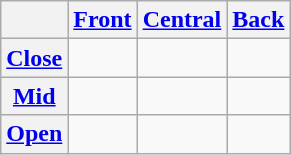<table class="wikitable" style="text-align:center;">
<tr>
<th></th>
<th><a href='#'>Front</a></th>
<th><a href='#'>Central</a></th>
<th><a href='#'>Back</a></th>
</tr>
<tr>
<th><a href='#'>Close</a></th>
<td></td>
<td></td>
<td></td>
</tr>
<tr>
<th><a href='#'>Mid</a></th>
<td></td>
<td></td>
<td></td>
</tr>
<tr>
<th><a href='#'>Open</a></th>
<td></td>
<td></td>
<td></td>
</tr>
</table>
